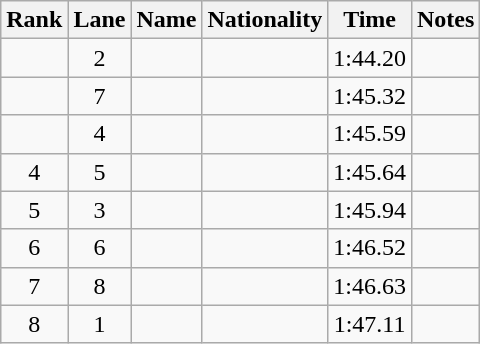<table class="wikitable sortable" style="text-align:center">
<tr>
<th>Rank</th>
<th>Lane</th>
<th>Name</th>
<th>Nationality</th>
<th>Time</th>
<th>Notes</th>
</tr>
<tr>
<td></td>
<td>2</td>
<td align=left></td>
<td align=left></td>
<td>1:44.20</td>
<td></td>
</tr>
<tr>
<td></td>
<td>7</td>
<td align=left></td>
<td align=left></td>
<td>1:45.32</td>
<td></td>
</tr>
<tr>
<td></td>
<td>4</td>
<td align=left></td>
<td align=left></td>
<td>1:45.59</td>
<td></td>
</tr>
<tr>
<td>4</td>
<td>5</td>
<td align=left></td>
<td align=left></td>
<td>1:45.64</td>
<td></td>
</tr>
<tr>
<td>5</td>
<td>3</td>
<td align=left></td>
<td align=left></td>
<td>1:45.94</td>
<td></td>
</tr>
<tr>
<td>6</td>
<td>6</td>
<td align=left></td>
<td align=left></td>
<td>1:46.52</td>
<td></td>
</tr>
<tr>
<td>7</td>
<td>8</td>
<td align=left></td>
<td align=left></td>
<td>1:46.63</td>
<td></td>
</tr>
<tr>
<td>8</td>
<td>1</td>
<td align=left></td>
<td align=left></td>
<td>1:47.11</td>
<td></td>
</tr>
</table>
